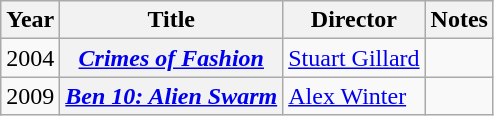<table class="wikitable sortable plainrowheaders">
<tr>
<th>Year</th>
<th>Title</th>
<th>Director</th>
<th>Notes</th>
</tr>
<tr>
<td>2004</td>
<th scope="row" style="text-align:center;"><em><a href='#'>Crimes of Fashion</a></em></th>
<td><a href='#'>Stuart Gillard</a></td>
<td></td>
</tr>
<tr>
<td>2009</td>
<th scope="row" style="text-align:center;"><em><a href='#'>Ben 10: Alien Swarm</a></em></th>
<td><a href='#'>Alex Winter</a></td>
<td></td>
</tr>
</table>
